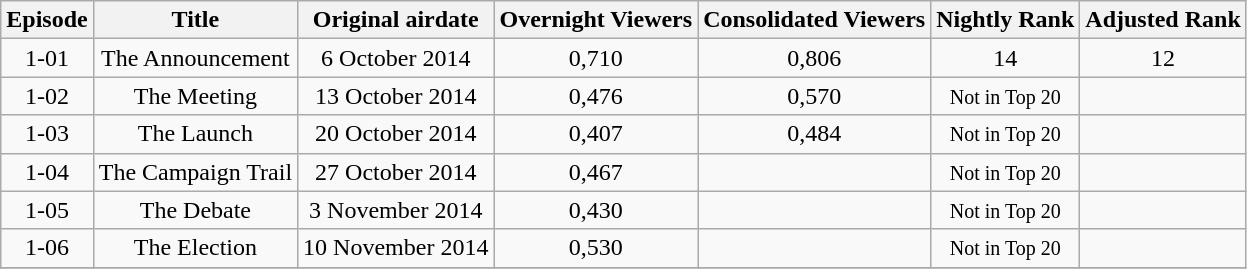<table class="wikitable sortable">
<tr>
<th>Episode</th>
<th>Title</th>
<th>Original airdate</th>
<th>Overnight Viewers</th>
<th>Consolidated Viewers</th>
<th>Nightly Rank</th>
<th>Adjusted Rank</th>
</tr>
<tr>
<td style="text-align:center">1-01</td>
<td style="text-align:center">The Announcement</td>
<td style="text-align:center">6 October 2014</td>
<td style="text-align:center">0,710</td>
<td style="text-align:center">0,806</td>
<td style="text-align:center">14</td>
<td style="text-align:center">12</td>
</tr>
<tr>
<td style="text-align:center">1-02</td>
<td style="text-align:center">The Meeting</td>
<td style="text-align:center">13 October 2014</td>
<td style="text-align:center">0,476</td>
<td style="text-align:center">0,570</td>
<td style="text-align:center"><small>Not in Top 20</small></td>
<td style="text-align:center"></td>
</tr>
<tr>
<td style="text-align:center">1-03</td>
<td style="text-align:center">The Launch</td>
<td style="text-align:center">20 October 2014</td>
<td style="text-align:center">0,407</td>
<td style="text-align:center">0,484</td>
<td style="text-align:center"><small>Not in Top 20</small></td>
<td style="text-align:center"></td>
</tr>
<tr>
<td style="text-align:center">1-04</td>
<td style="text-align:center">The Campaign Trail</td>
<td style="text-align:center">27 October 2014</td>
<td style="text-align:center">0,467</td>
<td style="text-align:center"></td>
<td style="text-align:center"><small>Not in Top 20</small></td>
<td style="text-align:center"></td>
</tr>
<tr>
<td style="text-align:center">1-05</td>
<td style="text-align:center">The Debate</td>
<td style="text-align:center">3 November 2014</td>
<td style="text-align:center">0,430</td>
<td style="text-align:center"></td>
<td style="text-align:center"><small>Not in Top 20</small></td>
<td style="text-align:center"></td>
</tr>
<tr>
<td style="text-align:center">1-06</td>
<td style="text-align:center">The Election</td>
<td style="text-align:center">10 November 2014</td>
<td style="text-align:center">0,530</td>
<td style="text-align:center"></td>
<td style="text-align:center"><small>Not in Top 20</small></td>
<td style="text-align:center"></td>
</tr>
<tr>
</tr>
</table>
